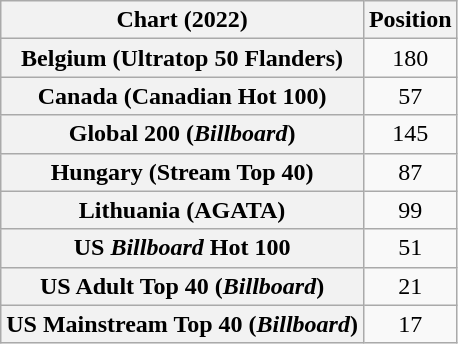<table class="wikitable sortable plainrowheaders" style="text-align:center">
<tr>
<th scope="col">Chart (2022)</th>
<th scope="col">Position</th>
</tr>
<tr>
<th scope="row">Belgium (Ultratop 50 Flanders)</th>
<td>180</td>
</tr>
<tr>
<th scope="row">Canada (Canadian Hot 100)</th>
<td>57</td>
</tr>
<tr>
<th scope="row">Global 200 (<em>Billboard</em>)</th>
<td>145</td>
</tr>
<tr>
<th scope="row">Hungary (Stream Top 40)</th>
<td>87</td>
</tr>
<tr>
<th scope="row">Lithuania (AGATA)</th>
<td>99</td>
</tr>
<tr>
<th scope="row">US <em>Billboard</em> Hot 100</th>
<td>51</td>
</tr>
<tr>
<th scope="row">US Adult Top 40 (<em>Billboard</em>)</th>
<td>21</td>
</tr>
<tr>
<th scope="row">US Mainstream Top 40 (<em>Billboard</em>)</th>
<td>17</td>
</tr>
</table>
